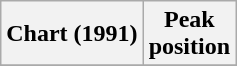<table class="wikitable sortable plainrowheaders" style="text-align:center">
<tr>
<th scope="col">Chart (1991)</th>
<th scope="col">Peak<br> position</th>
</tr>
<tr>
</tr>
</table>
